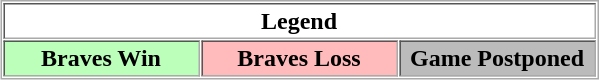<table align="center" border="1" cellpadding="2" cellspacing="1" style="border:1px solid #aaa">
<tr>
<th colspan="3">Legend</th>
</tr>
<tr>
<th bgcolor="bbffbb" width="125px">Braves Win</th>
<th bgcolor="ffbbbb" width="125px">Braves Loss</th>
<th bgcolor="bbbbbb" width="125px">Game Postponed</th>
</tr>
</table>
